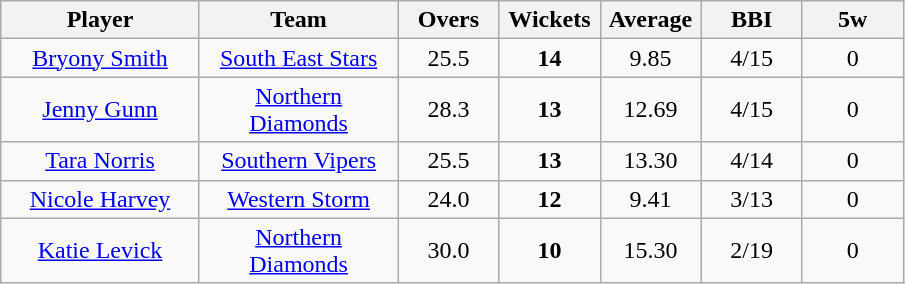<table class="wikitable" style="text-align:center">
<tr>
<th width=125>Player</th>
<th width=125>Team</th>
<th width=60>Overs</th>
<th width=60>Wickets</th>
<th width=60>Average</th>
<th width=60>BBI</th>
<th width=60>5w</th>
</tr>
<tr>
<td><a href='#'>Bryony Smith</a></td>
<td><a href='#'>South East Stars</a></td>
<td>25.5</td>
<td><strong>14</strong></td>
<td>9.85</td>
<td>4/15</td>
<td>0</td>
</tr>
<tr>
<td><a href='#'>Jenny Gunn</a></td>
<td><a href='#'>Northern Diamonds</a></td>
<td>28.3</td>
<td><strong>13</strong></td>
<td>12.69</td>
<td>4/15</td>
<td>0</td>
</tr>
<tr>
<td><a href='#'>Tara Norris</a></td>
<td><a href='#'>Southern Vipers</a></td>
<td>25.5</td>
<td><strong>13</strong></td>
<td>13.30</td>
<td>4/14</td>
<td>0</td>
</tr>
<tr>
<td><a href='#'>Nicole Harvey</a></td>
<td><a href='#'>Western Storm</a></td>
<td>24.0</td>
<td><strong>12</strong></td>
<td>9.41</td>
<td>3/13</td>
<td>0</td>
</tr>
<tr>
<td><a href='#'>Katie Levick</a></td>
<td><a href='#'>Northern Diamonds</a></td>
<td>30.0</td>
<td><strong>10</strong></td>
<td>15.30</td>
<td>2/19</td>
<td>0</td>
</tr>
</table>
